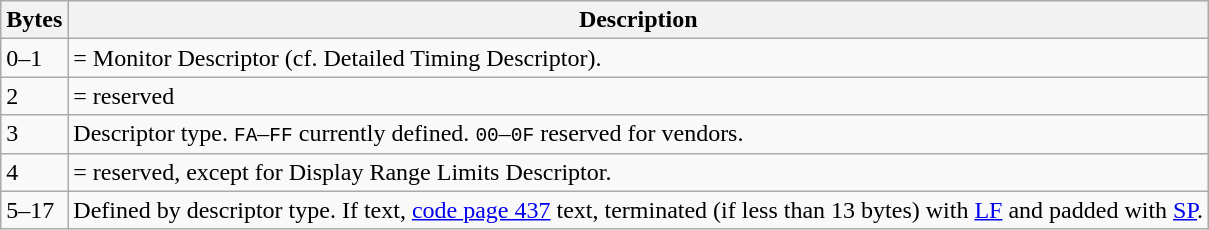<table class=wikitable>
<tr>
<th>Bytes</th>
<th>Description</th>
</tr>
<tr>
<td>0–1</td>
<td> = Monitor Descriptor (cf. Detailed Timing Descriptor).</td>
</tr>
<tr>
<td>2</td>
<td> = reserved</td>
</tr>
<tr>
<td>3</td>
<td>Descriptor type.  <code>FA</code>–<code>FF</code> currently defined.  <code>00</code>–<code>0F</code> reserved for vendors.</td>
</tr>
<tr>
<td>4</td>
<td> = reserved, except for Display Range Limits Descriptor.</td>
</tr>
<tr>
<td>5–17</td>
<td>Defined by descriptor type.  If text, <a href='#'>code page 437</a> text, terminated (if less than 13 bytes) with <a href='#'>LF</a> and padded with <a href='#'>SP</a>.</td>
</tr>
</table>
